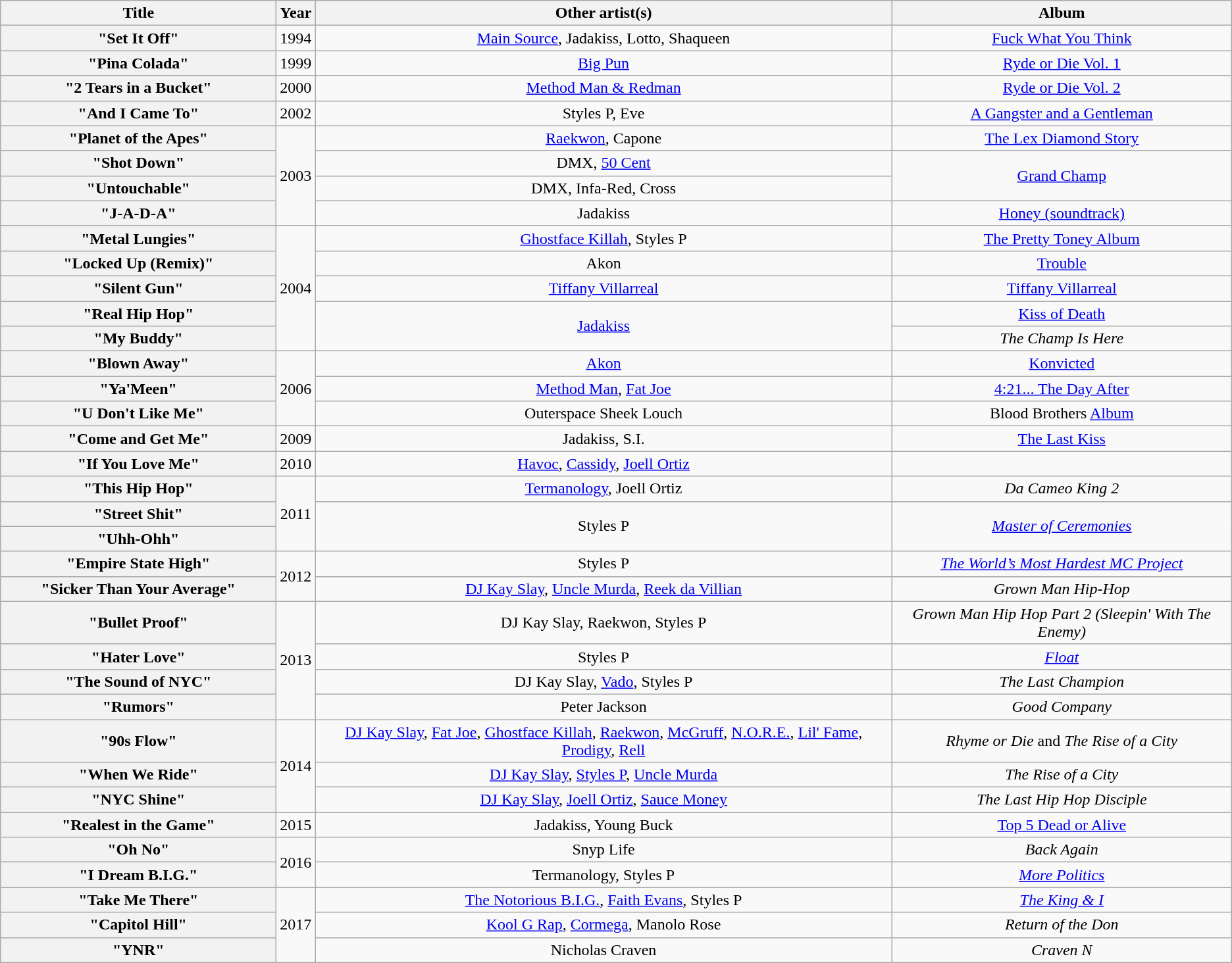<table class="wikitable plainrowheaders" style="text-align:center;">
<tr>
<th scope="col" style="width:17em;">Title</th>
<th scope="col">Year</th>
<th scope="col">Other artist(s)</th>
<th scope="col">Album</th>
</tr>
<tr>
<th>"Set It Off"</th>
<td>1994</td>
<td><a href='#'>Main Source</a>, Jadakiss, Lotto, Shaqueen</td>
<td><a href='#'>Fuck What You Think</a></td>
</tr>
<tr>
<th>"Pina Colada"</th>
<td>1999</td>
<td><a href='#'>Big Pun</a></td>
<td><a href='#'>Ryde or Die Vol. 1</a></td>
</tr>
<tr>
<th>"2 Tears in a Bucket"</th>
<td>2000</td>
<td><a href='#'>Method Man & Redman</a></td>
<td><a href='#'>Ryde or Die Vol. 2</a></td>
</tr>
<tr>
<th>"And I Came To"</th>
<td>2002</td>
<td>Styles P, Eve</td>
<td><a href='#'>A Gangster and a Gentleman</a></td>
</tr>
<tr>
<th>"Planet of the Apes"</th>
<td rowspan="4">2003</td>
<td><a href='#'>Raekwon</a>, Capone</td>
<td><a href='#'>The Lex Diamond Story</a></td>
</tr>
<tr>
<th>"Shot Down"</th>
<td>DMX, <a href='#'>50 Cent</a></td>
<td rowspan="2"><a href='#'>Grand Champ</a></td>
</tr>
<tr>
<th>"Untouchable"</th>
<td>DMX, Infa-Red, Cross</td>
</tr>
<tr>
<th>"J-A-D-A"</th>
<td>Jadakiss</td>
<td><a href='#'>Honey (soundtrack)</a></td>
</tr>
<tr>
<th>"Metal Lungies"</th>
<td rowspan="5">2004</td>
<td><a href='#'>Ghostface Killah</a>, Styles P</td>
<td><a href='#'>The Pretty Toney Album</a></td>
</tr>
<tr>
<th>"Locked Up (Remix)"</th>
<td>Akon</td>
<td><a href='#'>Trouble</a></td>
</tr>
<tr>
<th>"Silent Gun"</th>
<td><a href='#'>Tiffany Villarreal</a></td>
<td><a href='#'>Tiffany Villarreal</a></td>
</tr>
<tr>
<th>"Real Hip Hop"</th>
<td rowspan="2"><a href='#'>Jadakiss</a></td>
<td><a href='#'>Kiss of Death</a></td>
</tr>
<tr>
<th scope="row">"My Buddy"</th>
<td><em>The Champ Is Here</em></td>
</tr>
<tr>
<th>"Blown Away"</th>
<td rowspan="3">2006</td>
<td><a href='#'>Akon</a></td>
<td><a href='#'>Konvicted</a></td>
</tr>
<tr>
<th>"Ya'Meen"</th>
<td><a href='#'>Method Man</a>, <a href='#'>Fat Joe</a></td>
<td><a href='#'>4:21... The Day After</a></td>
</tr>
<tr>
<th scope="row">"U Don't Like Me"</th>
<td>Outerspace Sheek Louch</td>
<td>Blood Brothers <a href='#'>Album</a></td>
</tr>
<tr>
<th>"Come and Get Me"</th>
<td>2009</td>
<td>Jadakiss, S.I.</td>
<td><a href='#'>The Last Kiss</a></td>
</tr>
<tr>
<th scope="row">"If You Love Me"</th>
<td>2010</td>
<td><a href='#'>Havoc</a>, <a href='#'>Cassidy</a>, <a href='#'>Joell Ortiz</a></td>
<td></td>
</tr>
<tr>
<th scope="row">"This Hip Hop"</th>
<td rowspan="3">2011</td>
<td><a href='#'>Termanology</a>, Joell Ortiz</td>
<td><em>Da Cameo King 2</em></td>
</tr>
<tr>
<th scope="row">"Street Shit"</th>
<td rowspan="2">Styles P</td>
<td rowspan="2"><em><a href='#'>Master of Ceremonies</a></em></td>
</tr>
<tr>
<th scope="row">"Uhh-Ohh"</th>
</tr>
<tr>
<th scope="row">"Empire State High"</th>
<td rowspan="2">2012</td>
<td>Styles P</td>
<td><em><a href='#'>The World’s Most Hardest MC Project</a></em></td>
</tr>
<tr>
<th scope="row">"Sicker Than Your Average"</th>
<td><a href='#'>DJ Kay Slay</a>, <a href='#'>Uncle Murda</a>, <a href='#'>Reek da Villian</a></td>
<td><em>Grown Man Hip-Hop</em></td>
</tr>
<tr>
<th scope="row">"Bullet Proof"</th>
<td rowspan="4">2013</td>
<td>DJ Kay Slay, Raekwon, Styles P</td>
<td><em>Grown Man Hip Hop Part 2 (Sleepin' With The Enemy)</em></td>
</tr>
<tr>
<th scope="row">"Hater Love"</th>
<td>Styles P</td>
<td><em><a href='#'>Float</a></em></td>
</tr>
<tr>
<th scope="row">"The Sound of NYC"</th>
<td>DJ Kay Slay, <a href='#'>Vado</a>, Styles P</td>
<td><em>The Last Champion</em></td>
</tr>
<tr>
<th scope="row">"Rumors"</th>
<td>Peter Jackson</td>
<td><em>Good Company</em></td>
</tr>
<tr>
<th scope="row">"90s Flow"</th>
<td rowspan="3">2014</td>
<td><a href='#'>DJ Kay Slay</a>, <a href='#'>Fat Joe</a>, <a href='#'>Ghostface Killah</a>, <a href='#'>Raekwon</a>, <a href='#'>McGruff</a>, <a href='#'>N.O.R.E.</a>, <a href='#'>Lil' Fame</a>, <a href='#'>Prodigy</a>, <a href='#'>Rell</a></td>
<td><em>Rhyme or Die</em> and <em>The Rise of a City</em></td>
</tr>
<tr>
<th scope="row">"When We Ride"</th>
<td><a href='#'>DJ Kay Slay</a>, <a href='#'>Styles P</a>, <a href='#'>Uncle Murda</a></td>
<td><em>The Rise of a City</em></td>
</tr>
<tr>
<th scope="row">"NYC Shine"</th>
<td><a href='#'>DJ Kay Slay</a>, <a href='#'>Joell Ortiz</a>, <a href='#'>Sauce Money</a></td>
<td><em>The Last Hip Hop Disciple</em></td>
</tr>
<tr>
<th>"Realest in the Game"</th>
<td>2015</td>
<td>Jadakiss, Young Buck</td>
<td><a href='#'>Top 5 Dead or Alive</a></td>
</tr>
<tr>
<th scope="row">"Oh No"</th>
<td rowspan="2">2016</td>
<td>Snyp Life</td>
<td><em>Back Again</em></td>
</tr>
<tr>
<th scope="row">"I Dream B.I.G."</th>
<td>Termanology, Styles P</td>
<td><em><a href='#'>More Politics</a></em></td>
</tr>
<tr>
<th scope="row">"Take Me There"</th>
<td rowspan="3">2017</td>
<td><a href='#'>The Notorious B.I.G.</a>, <a href='#'>Faith Evans</a>, Styles P</td>
<td><em><a href='#'>The King & I</a></em></td>
</tr>
<tr>
<th scope="row">"Capitol Hill"</th>
<td><a href='#'>Kool G Rap</a>, <a href='#'>Cormega</a>, Manolo Rose</td>
<td><em>Return of the Don</em></td>
</tr>
<tr>
<th scope="row">"YNR"</th>
<td>Nicholas Craven</td>
<td><em>Craven N</em></td>
</tr>
</table>
